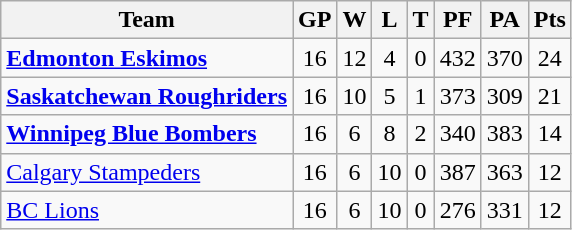<table class="wikitable">
<tr>
<th>Team</th>
<th>GP</th>
<th>W</th>
<th>L</th>
<th>T</th>
<th>PF</th>
<th>PA</th>
<th>Pts</th>
</tr>
<tr align="center">
<td align="left"><strong><a href='#'>Edmonton Eskimos</a></strong></td>
<td>16</td>
<td>12</td>
<td>4</td>
<td>0</td>
<td>432</td>
<td>370</td>
<td>24</td>
</tr>
<tr align="center">
<td align="left"><strong><a href='#'>Saskatchewan Roughriders</a></strong></td>
<td>16</td>
<td>10</td>
<td>5</td>
<td>1</td>
<td>373</td>
<td>309</td>
<td>21</td>
</tr>
<tr align="center">
<td align="left"><strong><a href='#'>Winnipeg Blue Bombers</a></strong></td>
<td>16</td>
<td>6</td>
<td>8</td>
<td>2</td>
<td>340</td>
<td>383</td>
<td>14</td>
</tr>
<tr align="center">
<td align="left"><a href='#'>Calgary Stampeders</a></td>
<td>16</td>
<td>6</td>
<td>10</td>
<td>0</td>
<td>387</td>
<td>363</td>
<td>12</td>
</tr>
<tr align="center">
<td align="left"><a href='#'>BC Lions</a></td>
<td>16</td>
<td>6</td>
<td>10</td>
<td>0</td>
<td>276</td>
<td>331</td>
<td>12</td>
</tr>
</table>
